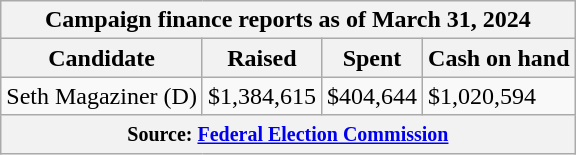<table class="wikitable sortable">
<tr>
<th colspan=4>Campaign finance reports as of March 31, 2024</th>
</tr>
<tr style="text-align:center;">
<th>Candidate</th>
<th>Raised</th>
<th>Spent</th>
<th>Cash on hand</th>
</tr>
<tr>
<td>Seth Magaziner (D)</td>
<td>$1,384,615</td>
<td>$404,644</td>
<td>$1,020,594</td>
</tr>
<tr>
<th colspan="4"><small>Source: <a href='#'>Federal Election Commission</a></small></th>
</tr>
</table>
